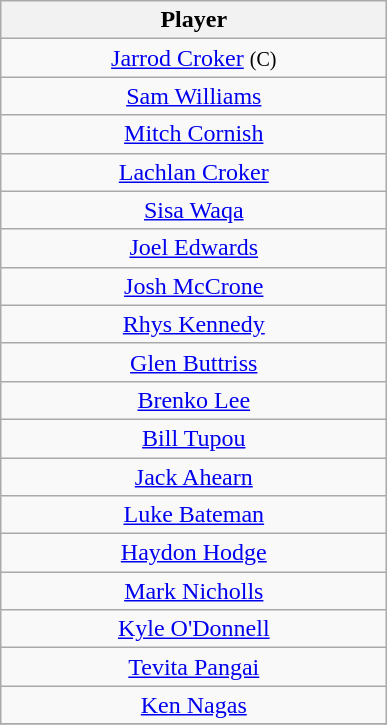<table class="wikitable" style="text-align: center;">
<tr>
<th style="width:250px;">Player</th>
</tr>
<tr>
<td><a href='#'>Jarrod Croker</a> <small>(C)</small></td>
</tr>
<tr>
<td><a href='#'>Sam Williams</a></td>
</tr>
<tr>
<td><a href='#'>Mitch Cornish</a></td>
</tr>
<tr>
<td><a href='#'>Lachlan Croker</a></td>
</tr>
<tr>
<td><a href='#'>Sisa Waqa</a></td>
</tr>
<tr>
<td><a href='#'>Joel Edwards</a></td>
</tr>
<tr>
<td><a href='#'>Josh McCrone</a></td>
</tr>
<tr>
<td><a href='#'>Rhys Kennedy</a></td>
</tr>
<tr>
<td><a href='#'>Glen Buttriss</a></td>
</tr>
<tr>
<td><a href='#'>Brenko Lee</a></td>
</tr>
<tr>
<td><a href='#'>Bill Tupou</a></td>
</tr>
<tr>
<td><a href='#'>Jack Ahearn</a></td>
</tr>
<tr>
<td><a href='#'>Luke Bateman</a></td>
</tr>
<tr>
<td><a href='#'>Haydon Hodge</a></td>
</tr>
<tr>
<td><a href='#'>Mark Nicholls</a></td>
</tr>
<tr>
<td><a href='#'>Kyle O'Donnell</a></td>
</tr>
<tr>
<td><a href='#'>Tevita Pangai</a></td>
</tr>
<tr>
<td><a href='#'>Ken Nagas</a></td>
</tr>
<tr>
</tr>
</table>
